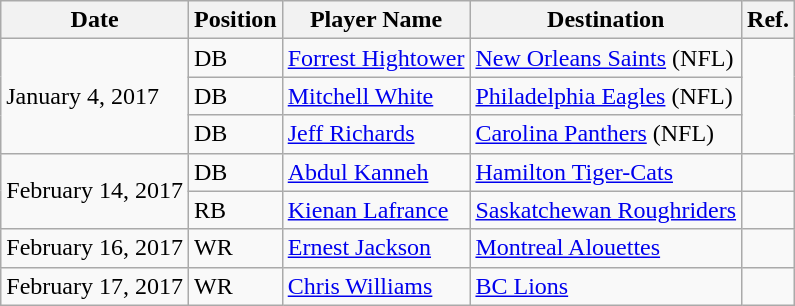<table class="wikitable">
<tr>
<th>Date</th>
<th>Position</th>
<th>Player Name</th>
<th>Destination</th>
<th>Ref.</th>
</tr>
<tr>
<td rowspan="3">January 4, 2017</td>
<td>DB</td>
<td><a href='#'>Forrest Hightower</a></td>
<td><a href='#'>New Orleans Saints</a> (NFL)</td>
<td rowspan="3"></td>
</tr>
<tr>
<td>DB</td>
<td><a href='#'>Mitchell White</a></td>
<td><a href='#'>Philadelphia Eagles</a> (NFL)</td>
</tr>
<tr>
<td>DB</td>
<td><a href='#'>Jeff Richards</a></td>
<td><a href='#'>Carolina Panthers</a> (NFL)</td>
</tr>
<tr>
<td rowspan="2">February 14, 2017</td>
<td>DB</td>
<td><a href='#'>Abdul Kanneh</a></td>
<td><a href='#'>Hamilton Tiger-Cats</a></td>
<td></td>
</tr>
<tr>
<td>RB</td>
<td><a href='#'>Kienan Lafrance</a></td>
<td><a href='#'>Saskatchewan Roughriders</a></td>
<td></td>
</tr>
<tr>
<td>February 16, 2017</td>
<td>WR</td>
<td><a href='#'>Ernest Jackson</a></td>
<td><a href='#'>Montreal Alouettes</a></td>
<td></td>
</tr>
<tr>
<td>February 17, 2017</td>
<td>WR</td>
<td><a href='#'>Chris Williams</a></td>
<td><a href='#'>BC Lions</a></td>
<td></td>
</tr>
</table>
